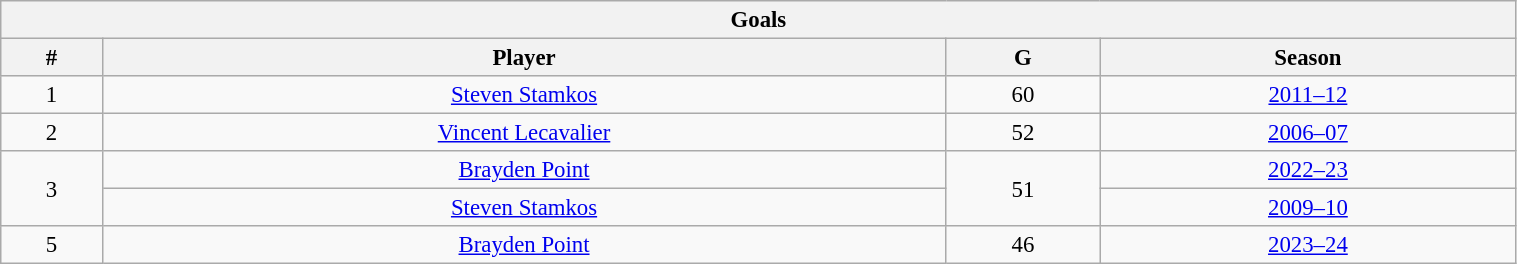<table class="wikitable" style="text-align: center; font-size: 95%" width="80%">
<tr>
<th colspan="4">Goals</th>
</tr>
<tr>
<th>#</th>
<th>Player</th>
<th>G</th>
<th>Season</th>
</tr>
<tr>
<td>1</td>
<td><a href='#'>Steven Stamkos</a></td>
<td>60</td>
<td><a href='#'>2011–12</a></td>
</tr>
<tr>
<td>2</td>
<td><a href='#'>Vincent Lecavalier</a></td>
<td>52</td>
<td><a href='#'>2006–07</a></td>
</tr>
<tr>
<td rowspan="2">3</td>
<td><a href='#'>Brayden Point</a></td>
<td rowspan="2">51</td>
<td><a href='#'>2022–23</a></td>
</tr>
<tr>
<td><a href='#'>Steven Stamkos</a></td>
<td><a href='#'>2009–10</a></td>
</tr>
<tr>
<td>5</td>
<td><a href='#'>Brayden Point</a></td>
<td>46</td>
<td><a href='#'>2023–24</a></td>
</tr>
</table>
